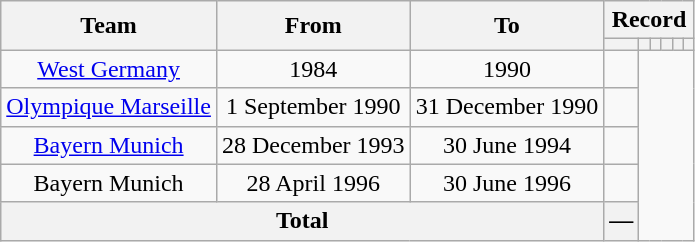<table class="wikitable" style="text-align: center">
<tr>
<th rowspan="2">Team</th>
<th rowspan="2">From</th>
<th rowspan="2">To</th>
<th colspan="6">Record</th>
</tr>
<tr>
<th></th>
<th></th>
<th></th>
<th></th>
<th></th>
<th></th>
</tr>
<tr>
<td><a href='#'>West Germany</a></td>
<td>1984</td>
<td>1990<br></td>
<td></td>
</tr>
<tr>
<td><a href='#'>Olympique Marseille</a></td>
<td>1 September 1990</td>
<td>31 December 1990<br></td>
<td></td>
</tr>
<tr>
<td><a href='#'>Bayern Munich</a></td>
<td>28 December 1993</td>
<td>30 June 1994<br></td>
<td></td>
</tr>
<tr>
<td>Bayern Munich</td>
<td>28 April 1996</td>
<td>30 June 1996<br></td>
<td></td>
</tr>
<tr>
<th colspan="3">Total<br></th>
<th>—</th>
</tr>
</table>
